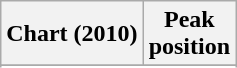<table class="wikitable sortable plainrowheaders" style="text-align:center">
<tr>
<th scope="col">Chart (2010)</th>
<th scope="col">Peak<br>position</th>
</tr>
<tr>
</tr>
<tr>
</tr>
</table>
